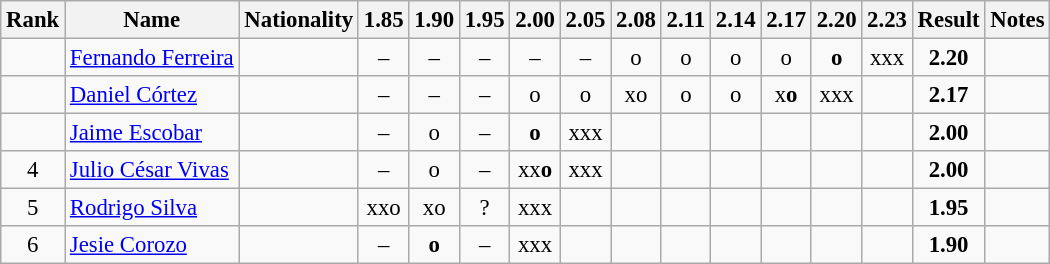<table class="wikitable sortable" style="text-align:center;font-size:95%">
<tr>
<th>Rank</th>
<th>Name</th>
<th>Nationality</th>
<th>1.85</th>
<th>1.90</th>
<th>1.95</th>
<th>2.00</th>
<th>2.05</th>
<th>2.08</th>
<th>2.11</th>
<th>2.14</th>
<th>2.17</th>
<th>2.20</th>
<th>2.23</th>
<th>Result</th>
<th>Notes</th>
</tr>
<tr>
<td></td>
<td align=left><a href='#'>Fernando Ferreira</a></td>
<td align=left></td>
<td>–</td>
<td>–</td>
<td>–</td>
<td>–</td>
<td>–</td>
<td>o</td>
<td>o</td>
<td>o</td>
<td>o</td>
<td><strong>o</strong></td>
<td>xxx</td>
<td><strong>2.20</strong></td>
<td></td>
</tr>
<tr>
<td></td>
<td align=left><a href='#'>Daniel Córtez</a></td>
<td align=left></td>
<td>–</td>
<td>–</td>
<td>–</td>
<td>o</td>
<td>o</td>
<td>xo</td>
<td>o</td>
<td>o</td>
<td>x<strong>o</strong></td>
<td>xxx</td>
<td></td>
<td><strong>2.17</strong></td>
<td></td>
</tr>
<tr>
<td></td>
<td align=left><a href='#'>Jaime Escobar</a></td>
<td align=left></td>
<td>–</td>
<td>o</td>
<td>–</td>
<td><strong>o</strong></td>
<td>xxx</td>
<td></td>
<td></td>
<td></td>
<td></td>
<td></td>
<td></td>
<td><strong>2.00</strong></td>
<td></td>
</tr>
<tr>
<td>4</td>
<td align=left><a href='#'>Julio César Vivas</a></td>
<td align=left></td>
<td>–</td>
<td>o</td>
<td>–</td>
<td>xx<strong>o</strong></td>
<td>xxx</td>
<td></td>
<td></td>
<td></td>
<td></td>
<td></td>
<td></td>
<td><strong>2.00</strong></td>
<td></td>
</tr>
<tr>
<td>5</td>
<td align=left><a href='#'>Rodrigo Silva</a></td>
<td align=left></td>
<td>xxo</td>
<td>xo</td>
<td>?</td>
<td>xxx</td>
<td></td>
<td></td>
<td></td>
<td></td>
<td></td>
<td></td>
<td></td>
<td><strong>1.95</strong></td>
<td></td>
</tr>
<tr>
<td>6</td>
<td align=left><a href='#'>Jesie Corozo</a></td>
<td align=left></td>
<td>–</td>
<td><strong>o</strong></td>
<td>–</td>
<td>xxx</td>
<td></td>
<td></td>
<td></td>
<td></td>
<td></td>
<td></td>
<td></td>
<td><strong>1.90</strong></td>
<td></td>
</tr>
</table>
